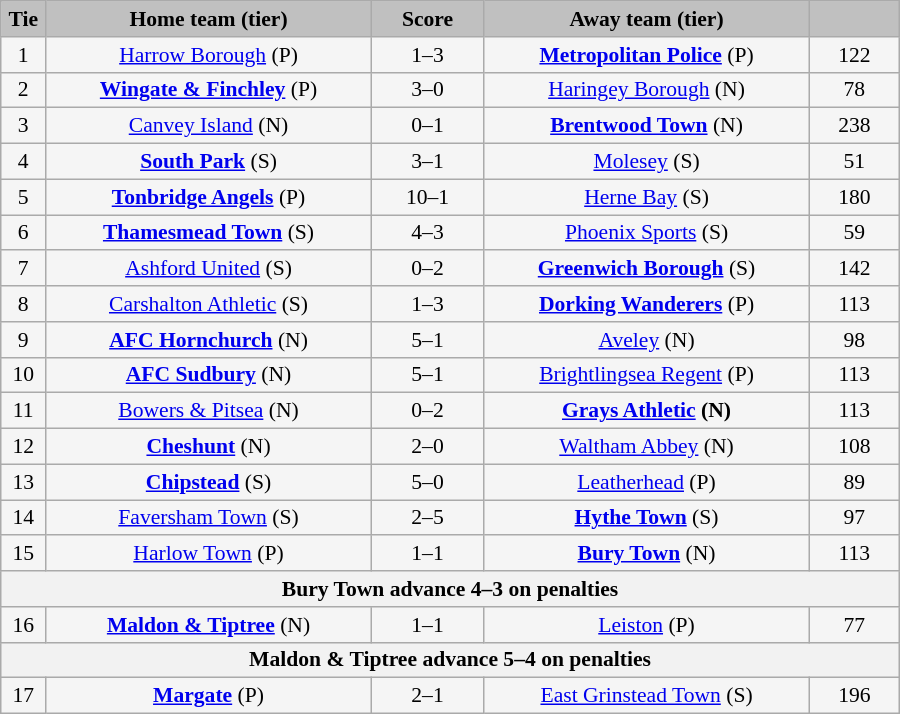<table class="wikitable" style="width: 600px; background:WhiteSmoke; text-align:center; font-size:90%">
<tr>
<td scope="col" style="width:  5.00%; background:silver;"><strong>Tie</strong></td>
<td scope="col" style="width: 36.25%; background:silver;"><strong>Home team (tier)</strong></td>
<td scope="col" style="width: 12.50%; background:silver;"><strong>Score</strong></td>
<td scope="col" style="width: 36.25%; background:silver;"><strong>Away team (tier)</strong></td>
<td scope="col" style="width: 10.00%; background:silver;"><strong></strong></td>
</tr>
<tr>
<td>1</td>
<td><a href='#'>Harrow Borough</a> (P)</td>
<td>1–3</td>
<td><strong><a href='#'>Metropolitan Police</a></strong> (P)</td>
<td>122</td>
</tr>
<tr>
<td>2</td>
<td><strong><a href='#'>Wingate & Finchley</a></strong> (P)</td>
<td>3–0</td>
<td><a href='#'>Haringey Borough</a> (N)</td>
<td>78</td>
</tr>
<tr>
<td>3</td>
<td><a href='#'>Canvey Island</a> (N)</td>
<td>0–1</td>
<td><strong><a href='#'>Brentwood Town</a></strong> (N)</td>
<td>238</td>
</tr>
<tr>
<td>4</td>
<td><strong><a href='#'>South Park</a></strong> (S)</td>
<td>3–1</td>
<td><a href='#'>Molesey</a> (S)</td>
<td>51</td>
</tr>
<tr>
<td>5</td>
<td><strong><a href='#'>Tonbridge Angels</a></strong> (P)</td>
<td>10–1</td>
<td><a href='#'>Herne Bay</a> (S)</td>
<td>180</td>
</tr>
<tr>
<td>6</td>
<td><strong><a href='#'>Thamesmead Town</a></strong> (S)</td>
<td>4–3</td>
<td><a href='#'>Phoenix Sports</a> (S)</td>
<td>59</td>
</tr>
<tr>
<td>7</td>
<td><a href='#'>Ashford United</a> (S)</td>
<td>0–2</td>
<td><strong><a href='#'>Greenwich Borough</a></strong> (S)</td>
<td>142</td>
</tr>
<tr>
<td>8</td>
<td><a href='#'>Carshalton Athletic</a> (S)</td>
<td>1–3</td>
<td><strong><a href='#'>Dorking Wanderers</a></strong> (P)</td>
<td>113</td>
</tr>
<tr>
<td>9</td>
<td><strong><a href='#'>AFC Hornchurch</a></strong> (N)</td>
<td>5–1</td>
<td><a href='#'>Aveley</a> (N)</td>
<td>98</td>
</tr>
<tr>
<td>10</td>
<td><strong><a href='#'>AFC Sudbury</a></strong> (N)</td>
<td>5–1</td>
<td><a href='#'>Brightlingsea Regent</a> (P)</td>
<td>113</td>
</tr>
<tr>
<td>11</td>
<td><a href='#'>Bowers & Pitsea</a> (N)</td>
<td>0–2</td>
<td><strong><a href='#'>Grays Athletic</a> (N)</strong></td>
<td>113</td>
</tr>
<tr>
<td>12</td>
<td><strong><a href='#'>Cheshunt</a></strong> (N)</td>
<td>2–0</td>
<td><a href='#'>Waltham Abbey</a> (N)</td>
<td>108</td>
</tr>
<tr>
<td>13</td>
<td><strong><a href='#'>Chipstead</a></strong> (S)</td>
<td>5–0</td>
<td><a href='#'>Leatherhead</a> (P)</td>
<td>89</td>
</tr>
<tr>
<td>14</td>
<td><a href='#'>Faversham Town</a> (S)</td>
<td>2–5</td>
<td><strong><a href='#'>Hythe Town</a></strong> (S)</td>
<td>97</td>
</tr>
<tr>
<td>15</td>
<td><a href='#'>Harlow Town</a> (P)</td>
<td>1–1</td>
<td><strong><a href='#'>Bury Town</a></strong> (N)</td>
<td>113</td>
</tr>
<tr>
<th colspan="5">Bury Town advance 4–3 on penalties</th>
</tr>
<tr>
<td>16</td>
<td><strong><a href='#'>Maldon & Tiptree</a></strong> (N)</td>
<td>1–1</td>
<td><a href='#'>Leiston</a> (P)</td>
<td>77</td>
</tr>
<tr>
<th colspan="5">Maldon & Tiptree advance 5–4 on penalties</th>
</tr>
<tr>
<td>17</td>
<td><strong><a href='#'>Margate</a></strong> (P)</td>
<td>2–1</td>
<td><a href='#'>East Grinstead Town</a> (S)</td>
<td>196</td>
</tr>
</table>
